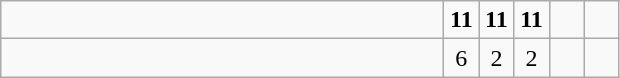<table class="wikitable">
<tr>
<td style="width:18em"><strong></strong></td>
<td align=center style="width:1em"><strong>11</strong></td>
<td align=center style="width:1em"><strong>11</strong></td>
<td align=center style="width:1em"><strong>11</strong></td>
<td align=center style="width:1em"></td>
<td align=center style="width:1em"></td>
</tr>
<tr>
<td style="width:18em"></td>
<td align=center style="width:1em">6</td>
<td align=center style="width:1em">2</td>
<td align=center style="width:1em">2</td>
<td align=center style="width:1em"></td>
<td align=center style="width:1em"></td>
</tr>
</table>
